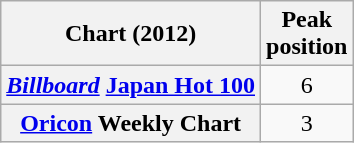<table class="wikitable plainrowheaders sortable" style="text-align:center;" border="1">
<tr>
<th scope="col">Chart (2012)</th>
<th scope="col">Peak<br>position</th>
</tr>
<tr>
<th scope="row"><em><a href='#'>Billboard</a></em> <a href='#'>Japan Hot 100</a></th>
<td>6</td>
</tr>
<tr>
<th scope="row"><a href='#'>Oricon</a> Weekly Chart</th>
<td>3</td>
</tr>
</table>
